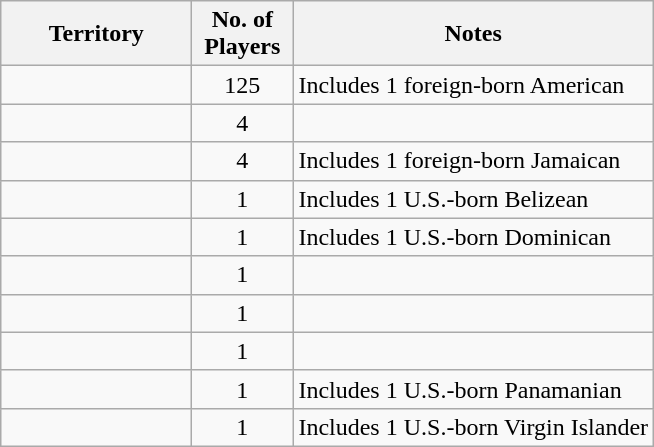<table class="wikitable sortable">
<tr>
<th scope="col" width="120px">Territory</th>
<th scope="col" width="60px">No. of Players</th>
<th scope="col" class="unsortable">Notes</th>
</tr>
<tr>
<td></td>
<td style="text-align:center">125</td>
<td>Includes 1 foreign-born American</td>
</tr>
<tr>
<td></td>
<td style="text-align:center">4</td>
<td></td>
</tr>
<tr>
<td></td>
<td style="text-align:center">4</td>
<td>Includes 1 foreign-born Jamaican</td>
</tr>
<tr>
<td></td>
<td style="text-align:center">1</td>
<td>Includes 1 U.S.-born Belizean</td>
</tr>
<tr>
<td></td>
<td style="text-align:center">1</td>
<td>Includes 1 U.S.-born Dominican</td>
</tr>
<tr>
<td></td>
<td style="text-align:center">1</td>
<td></td>
</tr>
<tr>
<td></td>
<td style="text-align:center">1</td>
<td></td>
</tr>
<tr>
<td></td>
<td style="text-align:center">1</td>
<td></td>
</tr>
<tr>
<td></td>
<td style="text-align:center">1</td>
<td>Includes 1 U.S.-born Panamanian</td>
</tr>
<tr>
<td></td>
<td style="text-align:center">1</td>
<td>Includes 1 U.S.-born Virgin Islander</td>
</tr>
</table>
